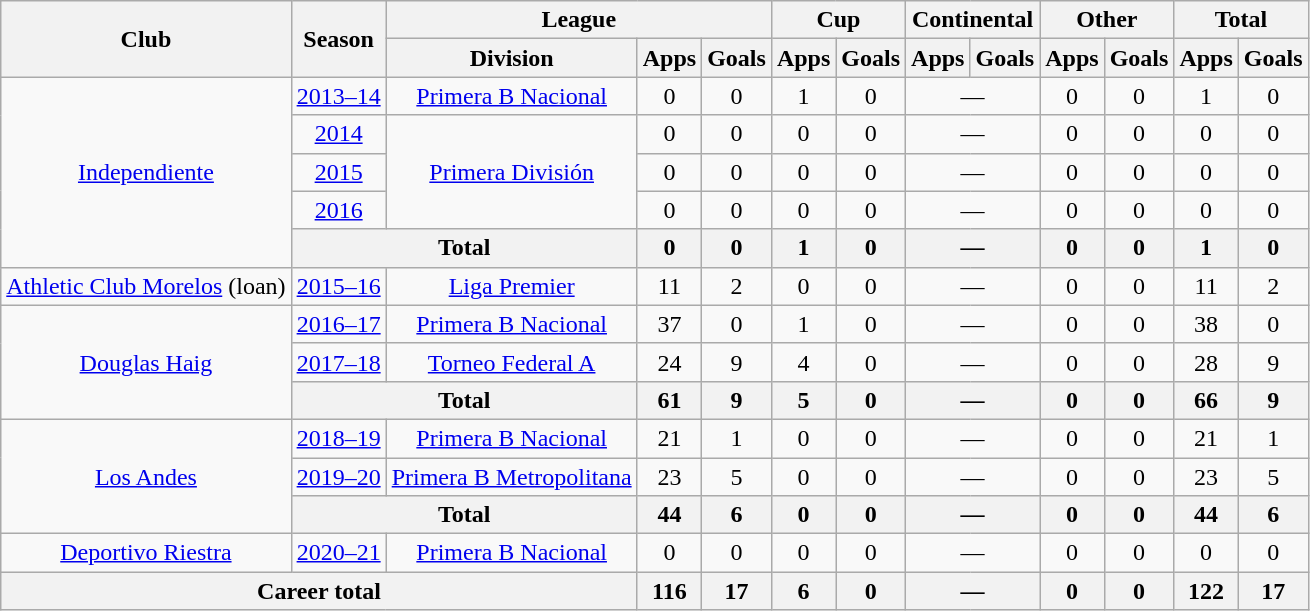<table class="wikitable" style="text-align:center">
<tr>
<th rowspan="2">Club</th>
<th rowspan="2">Season</th>
<th colspan="3">League</th>
<th colspan="2">Cup</th>
<th colspan="2">Continental</th>
<th colspan="2">Other</th>
<th colspan="2">Total</th>
</tr>
<tr>
<th>Division</th>
<th>Apps</th>
<th>Goals</th>
<th>Apps</th>
<th>Goals</th>
<th>Apps</th>
<th>Goals</th>
<th>Apps</th>
<th>Goals</th>
<th>Apps</th>
<th>Goals</th>
</tr>
<tr>
<td rowspan="5"><a href='#'>Independiente</a></td>
<td><a href='#'>2013–14</a></td>
<td rowspan="1"><a href='#'>Primera B Nacional</a></td>
<td>0</td>
<td>0</td>
<td>1</td>
<td>0</td>
<td colspan="2">—</td>
<td>0</td>
<td>0</td>
<td>1</td>
<td>0</td>
</tr>
<tr>
<td><a href='#'>2014</a></td>
<td rowspan="3"><a href='#'>Primera División</a></td>
<td>0</td>
<td>0</td>
<td>0</td>
<td>0</td>
<td colspan="2">—</td>
<td>0</td>
<td>0</td>
<td>0</td>
<td>0</td>
</tr>
<tr>
<td><a href='#'>2015</a></td>
<td>0</td>
<td>0</td>
<td>0</td>
<td>0</td>
<td colspan="2">—</td>
<td>0</td>
<td>0</td>
<td>0</td>
<td>0</td>
</tr>
<tr>
<td><a href='#'>2016</a></td>
<td>0</td>
<td>0</td>
<td>0</td>
<td>0</td>
<td colspan="2">—</td>
<td>0</td>
<td>0</td>
<td>0</td>
<td>0</td>
</tr>
<tr>
<th colspan="2">Total</th>
<th>0</th>
<th>0</th>
<th>1</th>
<th>0</th>
<th colspan="2">—</th>
<th>0</th>
<th>0</th>
<th>1</th>
<th>0</th>
</tr>
<tr>
<td rowspan="1"><a href='#'>Athletic Club Morelos</a> (loan)</td>
<td><a href='#'>2015–16</a></td>
<td rowspan="1"><a href='#'>Liga Premier</a></td>
<td>11</td>
<td>2</td>
<td>0</td>
<td>0</td>
<td colspan="2">—</td>
<td>0</td>
<td>0</td>
<td>11</td>
<td>2</td>
</tr>
<tr>
<td rowspan="3"><a href='#'>Douglas Haig</a></td>
<td><a href='#'>2016–17</a></td>
<td rowspan="1"><a href='#'>Primera B Nacional</a></td>
<td>37</td>
<td>0</td>
<td>1</td>
<td>0</td>
<td colspan="2">—</td>
<td>0</td>
<td>0</td>
<td>38</td>
<td>0</td>
</tr>
<tr>
<td><a href='#'>2017–18</a></td>
<td rowspan="1"><a href='#'>Torneo Federal A</a></td>
<td>24</td>
<td>9</td>
<td>4</td>
<td>0</td>
<td colspan="2">—</td>
<td>0</td>
<td>0</td>
<td>28</td>
<td>9</td>
</tr>
<tr>
<th colspan="2">Total</th>
<th>61</th>
<th>9</th>
<th>5</th>
<th>0</th>
<th colspan="2">—</th>
<th>0</th>
<th>0</th>
<th>66</th>
<th>9</th>
</tr>
<tr>
<td rowspan="3"><a href='#'>Los Andes</a></td>
<td><a href='#'>2018–19</a></td>
<td rowspan="1"><a href='#'>Primera B Nacional</a></td>
<td>21</td>
<td>1</td>
<td>0</td>
<td>0</td>
<td colspan="2">—</td>
<td>0</td>
<td>0</td>
<td>21</td>
<td>1</td>
</tr>
<tr>
<td><a href='#'>2019–20</a></td>
<td rowspan="1"><a href='#'>Primera B Metropolitana</a></td>
<td>23</td>
<td>5</td>
<td>0</td>
<td>0</td>
<td colspan="2">—</td>
<td>0</td>
<td>0</td>
<td>23</td>
<td>5</td>
</tr>
<tr>
<th colspan="2">Total</th>
<th>44</th>
<th>6</th>
<th>0</th>
<th>0</th>
<th colspan="2">—</th>
<th>0</th>
<th>0</th>
<th>44</th>
<th>6</th>
</tr>
<tr>
<td rowspan="1"><a href='#'>Deportivo Riestra</a></td>
<td><a href='#'>2020–21</a></td>
<td rowspan="1"><a href='#'>Primera B Nacional</a></td>
<td>0</td>
<td>0</td>
<td>0</td>
<td>0</td>
<td colspan="2">—</td>
<td>0</td>
<td>0</td>
<td>0</td>
<td>0</td>
</tr>
<tr>
<th colspan="3">Career total</th>
<th>116</th>
<th>17</th>
<th>6</th>
<th>0</th>
<th colspan="2">—</th>
<th>0</th>
<th>0</th>
<th>122</th>
<th>17</th>
</tr>
</table>
